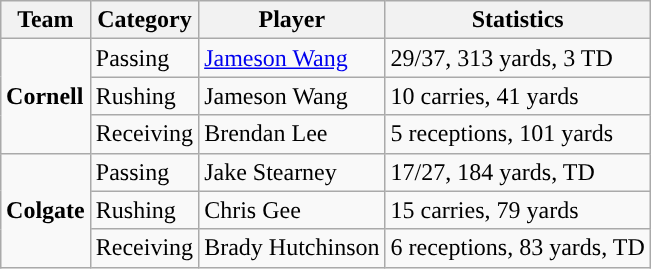<table class="wikitable" style="float: right;">
<tr>
<th>Team</th>
<th>Category</th>
<th>Player</th>
<th>Statistics</th>
</tr>
<tr>
<td rowspan=3><strong>Cornell</strong></td>
<td>Passing</td>
<td><a href='#'>Jameson Wang</a></td>
<td>29/37, 313 yards, 3 TD</td>
</tr>
<tr>
<td>Rushing</td>
<td>Jameson Wang</td>
<td>10 carries, 41 yards</td>
</tr>
<tr>
<td>Receiving</td>
<td>Brendan Lee</td>
<td>5 receptions, 101 yards</td>
</tr>
<tr>
<td rowspan=3><strong>Colgate</strong></td>
<td>Passing</td>
<td>Jake Stearney</td>
<td>17/27, 184 yards, TD</td>
</tr>
<tr>
<td>Rushing</td>
<td>Chris Gee</td>
<td>15 carries, 79 yards</td>
</tr>
<tr>
<td>Receiving</td>
<td>Brady Hutchinson</td>
<td>6 receptions, 83 yards, TD</td>
</tr>
</table>
